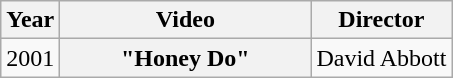<table class="wikitable plainrowheaders">
<tr>
<th>Year</th>
<th style="width:10em;">Video</th>
<th>Director</th>
</tr>
<tr>
<td>2001</td>
<th scope="row">"Honey Do"</th>
<td>David Abbott</td>
</tr>
</table>
